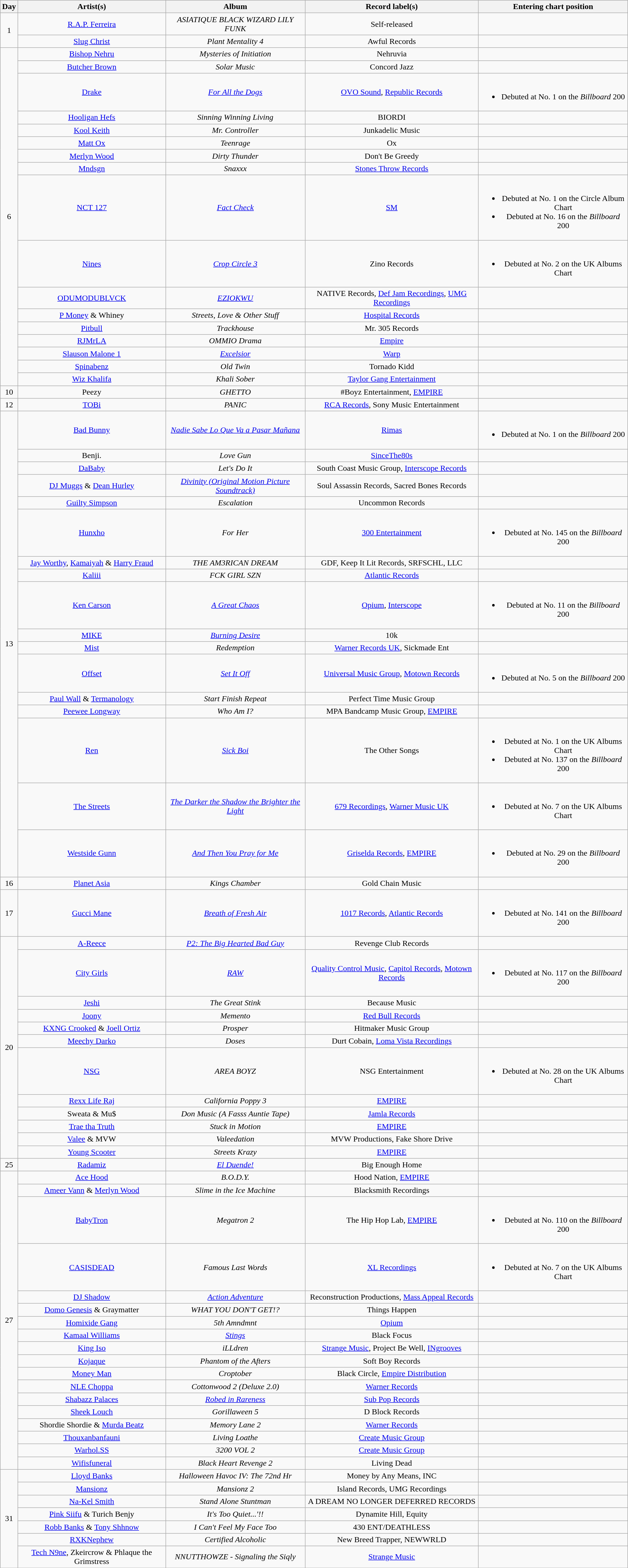<table class="wikitable" style="text-align:center;">
<tr>
<th scope="col">Day</th>
<th scope="col">Artist(s)</th>
<th scope="col">Album</th>
<th scope="col">Record label(s)</th>
<th scope="col">Entering chart position</th>
</tr>
<tr>
<td rowspan="2">1</td>
<td><a href='#'>R.A.P. Ferreira</a></td>
<td><em>ASIATIQUE BLACK WIZARD LILY FUNK</em></td>
<td>Self-released</td>
<td></td>
</tr>
<tr>
<td><a href='#'>Slug Christ</a></td>
<td><em>Plant Mentality 4</em></td>
<td>Awful Records</td>
<td></td>
</tr>
<tr>
<td rowspan="17">6</td>
<td><a href='#'>Bishop Nehru</a></td>
<td><em>Mysteries of Initiation</em></td>
<td>Nehruvia</td>
<td></td>
</tr>
<tr>
<td><a href='#'>Butcher Brown</a></td>
<td><em>Solar Music</em></td>
<td>Concord Jazz</td>
<td></td>
</tr>
<tr>
<td><a href='#'>Drake</a></td>
<td><em><a href='#'>For All the Dogs</a></em></td>
<td><a href='#'>OVO Sound</a>, <a href='#'>Republic Records</a></td>
<td><br><ul><li>Debuted at No. 1 on the <em>Billboard</em> 200</li></ul></td>
</tr>
<tr>
<td><a href='#'>Hooligan Hefs</a></td>
<td><em>Sinning Winning Living</em></td>
<td>BIORDI</td>
<td></td>
</tr>
<tr>
<td><a href='#'>Kool Keith</a></td>
<td><em>Mr. Controller</em></td>
<td>Junkadelic Music</td>
<td></td>
</tr>
<tr>
<td><a href='#'>Matt Ox</a></td>
<td><em>Teenrage</em></td>
<td>Ox</td>
<td></td>
</tr>
<tr>
<td><a href='#'>Merlyn Wood</a></td>
<td><em>Dirty Thunder</em></td>
<td>Don't Be Greedy</td>
<td></td>
</tr>
<tr>
<td><a href='#'>Mndsgn</a></td>
<td><em>Snaxxx</em></td>
<td><a href='#'>Stones Throw Records</a></td>
<td></td>
</tr>
<tr>
<td><a href='#'>NCT 127</a></td>
<td><em><a href='#'>Fact Check</a></em></td>
<td><a href='#'>SM</a></td>
<td><br><ul><li>Debuted at No. 1 on the Circle Album Chart</li><li>Debuted at No. 16 on the <em>Billboard</em> 200</li></ul></td>
</tr>
<tr>
<td><a href='#'>Nines</a></td>
<td><em><a href='#'>Crop Circle 3</a></em></td>
<td>Zino Records</td>
<td><br><ul><li>Debuted at No. 2 on the UK Albums Chart</li></ul></td>
</tr>
<tr>
<td><a href='#'>ODUMODUBLVCK</a></td>
<td><em><a href='#'>EZIOKWU</a></em></td>
<td>NATIVE Records, <a href='#'>Def Jam Recordings</a>, <a href='#'>UMG Recordings</a></td>
<td></td>
</tr>
<tr>
<td><a href='#'>P Money</a> & Whiney</td>
<td><em>Streets, Love & Other Stuff</em></td>
<td><a href='#'>Hospital Records</a></td>
<td></td>
</tr>
<tr>
<td><a href='#'>Pitbull</a></td>
<td><em>Trackhouse</em></td>
<td>Mr. 305 Records</td>
<td></td>
</tr>
<tr>
<td><a href='#'>RJMrLA</a></td>
<td><em>OMMIO Drama</em></td>
<td><a href='#'>Empire</a></td>
<td></td>
</tr>
<tr>
<td><a href='#'>Slauson Malone 1</a></td>
<td><em><a href='#'>Excelsior</a></em></td>
<td><a href='#'>Warp</a></td>
<td></td>
</tr>
<tr>
<td><a href='#'>Spinabenz</a></td>
<td><em>Old Twin</em></td>
<td>Tornado Kidd</td>
<td></td>
</tr>
<tr>
<td><a href='#'>Wiz Khalifa</a></td>
<td><em>Khali Sober</em></td>
<td><a href='#'>Taylor Gang Entertainment</a></td>
<td></td>
</tr>
<tr>
<td>10</td>
<td>Peezy</td>
<td><em>GHETTO</em></td>
<td>#Boyz Entertainment, <a href='#'>EMPIRE</a></td>
<td></td>
</tr>
<tr>
<td>12</td>
<td><a href='#'>TOBi</a></td>
<td><em>PANIC</em></td>
<td><a href='#'>RCA Records</a>, Sony Music Entertainment</td>
<td></td>
</tr>
<tr>
<td rowspan="17">13</td>
<td><a href='#'>Bad Bunny</a></td>
<td><em><a href='#'>Nadie Sabe Lo Que Va a Pasar Mañana</a></em></td>
<td><a href='#'>Rimas</a></td>
<td><br><ul><li>Debuted at No. 1 on the <em>Billboard</em> 200</li></ul></td>
</tr>
<tr>
<td>Benji.</td>
<td><em>Love Gun</em></td>
<td><a href='#'>SinceThe80s</a></td>
<td></td>
</tr>
<tr>
<td><a href='#'>DaBaby</a></td>
<td><em>Let's Do It</em></td>
<td>South Coast Music Group, <a href='#'>Interscope Records</a></td>
<td></td>
</tr>
<tr>
<td><a href='#'>DJ Muggs</a> & <a href='#'>Dean Hurley</a></td>
<td><em><a href='#'>Divinity (Original Motion Picture Soundtrack)</a></em></td>
<td>Soul Assassin Records, Sacred Bones Records</td>
<td></td>
</tr>
<tr>
<td><a href='#'>Guilty Simpson</a></td>
<td><em>Escalation</em></td>
<td>Uncommon Records</td>
<td></td>
</tr>
<tr>
<td><a href='#'>Hunxho</a></td>
<td><em>For Her</em></td>
<td><a href='#'>300 Entertainment</a></td>
<td><br><ul><li>Debuted at No. 145 on the <em>Billboard</em> 200</li></ul></td>
</tr>
<tr>
<td><a href='#'>Jay Worthy</a>, <a href='#'>Kamaiyah</a> & <a href='#'>Harry Fraud</a></td>
<td><em>THE AM3RICAN DREAM</em></td>
<td>GDF, Keep It Lit Records, SRFSCHL, LLC</td>
<td></td>
</tr>
<tr>
<td><a href='#'>Kaliii</a></td>
<td><em>FCK GIRL SZN</em></td>
<td><a href='#'>Atlantic Records</a></td>
<td></td>
</tr>
<tr>
<td><a href='#'>Ken Carson</a></td>
<td><em><a href='#'>A Great Chaos</a></em></td>
<td><a href='#'>Opium</a>, <a href='#'>Interscope</a></td>
<td><br><ul><li>Debuted at No. 11 on the <em>Billboard</em> 200</li></ul></td>
</tr>
<tr>
<td><a href='#'>MIKE</a></td>
<td><em><a href='#'>Burning Desire</a></em></td>
<td>10k</td>
<td></td>
</tr>
<tr>
<td><a href='#'>Mist</a></td>
<td><em>Redemption</em></td>
<td><a href='#'>Warner Records UK</a>, Sickmade Ent</td>
<td></td>
</tr>
<tr>
<td><a href='#'>Offset</a></td>
<td><em><a href='#'>Set It Off</a></em></td>
<td><a href='#'>Universal Music Group</a>, <a href='#'>Motown Records</a></td>
<td><br><ul><li>Debuted at No. 5 on the <em>Billboard</em> 200</li></ul></td>
</tr>
<tr>
<td><a href='#'>Paul Wall</a> & <a href='#'>Termanology</a></td>
<td><em>Start Finish Repeat</em></td>
<td>Perfect Time Music Group</td>
<td></td>
</tr>
<tr>
<td><a href='#'>Peewee Longway</a></td>
<td><em>Who Am I?</em></td>
<td>MPA Bandcamp Music Group, <a href='#'>EMPIRE</a></td>
<td></td>
</tr>
<tr>
<td><a href='#'>Ren</a></td>
<td><em><a href='#'>Sick Boi</a></em></td>
<td>The Other Songs</td>
<td><br><ul><li>Debuted at No. 1 on the UK Albums Chart</li><li>Debuted at No. 137 on the <em>Billboard</em> 200</li></ul></td>
</tr>
<tr>
<td><a href='#'>The Streets</a></td>
<td><em><a href='#'>The Darker the Shadow the Brighter the Light</a></em></td>
<td><a href='#'>679 Recordings</a>, <a href='#'>Warner Music UK</a></td>
<td><br><ul><li>Debuted at No. 7 on the UK Albums Chart</li></ul></td>
</tr>
<tr>
<td><a href='#'>Westside Gunn</a></td>
<td><em><a href='#'>And Then You Pray for Me</a></em></td>
<td><a href='#'>Griselda Records</a>, <a href='#'>EMPIRE</a></td>
<td><br><ul><li>Debuted at No. 29 on the <em>Billboard</em> 200</li></ul></td>
</tr>
<tr>
<td>16</td>
<td><a href='#'>Planet Asia</a></td>
<td><em>Kings Chamber</em></td>
<td>Gold Chain Music</td>
<td></td>
</tr>
<tr>
<td>17</td>
<td><a href='#'>Gucci Mane</a></td>
<td><em><a href='#'>Breath of Fresh Air</a></em></td>
<td><a href='#'>1017 Records</a>, <a href='#'>Atlantic Records</a></td>
<td><br><ul><li>Debuted at No. 141 on the <em>Billboard</em> 200</li></ul></td>
</tr>
<tr>
<td rowspan="12">20</td>
<td><a href='#'>A-Reece</a></td>
<td><em><a href='#'>P2: The Big Hearted Bad Guy</a></em></td>
<td>Revenge Club Records</td>
<td></td>
</tr>
<tr>
<td><a href='#'>City Girls</a></td>
<td><em><a href='#'>RAW</a></em></td>
<td><a href='#'>Quality Control Music</a>, <a href='#'>Capitol Records</a>, <a href='#'>Motown Records</a></td>
<td><br><ul><li>Debuted at No. 117 on the <em>Billboard</em> 200</li></ul></td>
</tr>
<tr>
<td><a href='#'>Jeshi</a></td>
<td><em>The Great Stink</em></td>
<td>Because Music</td>
<td></td>
</tr>
<tr>
<td><a href='#'>Joony</a></td>
<td><em>Memento</em></td>
<td><a href='#'>Red Bull Records</a></td>
<td></td>
</tr>
<tr>
<td><a href='#'>KXNG Crooked</a> & <a href='#'>Joell Ortiz</a></td>
<td><em>Prosper</em></td>
<td>Hitmaker Music Group</td>
<td></td>
</tr>
<tr>
<td><a href='#'>Meechy Darko</a></td>
<td><em>Doses</em></td>
<td>Durt Cobain, <a href='#'>Loma Vista Recordings</a></td>
<td></td>
</tr>
<tr>
<td><a href='#'>NSG</a></td>
<td><em>AREA BOYZ</em></td>
<td>NSG Entertainment</td>
<td><br><ul><li>Debuted at No. 28 on the UK Albums Chart</li></ul></td>
</tr>
<tr>
<td><a href='#'>Rexx Life Raj</a></td>
<td><em>California Poppy 3</em></td>
<td><a href='#'>EMPIRE</a></td>
<td></td>
</tr>
<tr>
<td>Sweata & Mu$</td>
<td><em>Don Music (A Fasss Auntie Tape)</em></td>
<td><a href='#'>Jamla Records</a></td>
<td></td>
</tr>
<tr>
<td><a href='#'>Trae tha Truth</a></td>
<td><em>Stuck in Motion</em></td>
<td><a href='#'>EMPIRE</a></td>
<td></td>
</tr>
<tr>
<td><a href='#'>Valee</a> & MVW</td>
<td><em>Valeedation</em></td>
<td>MVW Productions, Fake Shore Drive</td>
<td></td>
</tr>
<tr>
<td><a href='#'>Young Scooter</a></td>
<td><em>Streets Krazy</em></td>
<td><a href='#'>EMPIRE</a></td>
<td></td>
</tr>
<tr>
<td>25</td>
<td><a href='#'>Radamiz</a></td>
<td><em><a href='#'>El Duende!</a></em></td>
<td>Big Enough Home</td>
<td></td>
</tr>
<tr>
<td rowspan="18">27</td>
<td><a href='#'>Ace Hood</a></td>
<td><em>B.O.D.Y.</em></td>
<td>Hood Nation, <a href='#'>EMPIRE</a></td>
<td></td>
</tr>
<tr>
<td><a href='#'>Ameer Vann</a> & <a href='#'>Merlyn Wood</a></td>
<td><em>Slime in the Ice Machine</em></td>
<td>Blacksmith Recordings</td>
<td></td>
</tr>
<tr>
<td><a href='#'>BabyTron</a></td>
<td><em>Megatron 2</em></td>
<td>The Hip Hop Lab, <a href='#'>EMPIRE</a></td>
<td><br><ul><li>Debuted at No. 110 on the <em>Billboard</em> 200</li></ul></td>
</tr>
<tr>
<td><a href='#'>CASISDEAD</a></td>
<td><em>Famous Last Words</em></td>
<td><a href='#'>XL Recordings</a></td>
<td><br><ul><li>Debuted at No. 7 on the UK Albums Chart</li></ul></td>
</tr>
<tr>
<td><a href='#'>DJ Shadow</a></td>
<td><em><a href='#'>Action Adventure</a></em></td>
<td>Reconstruction Productions, <a href='#'>Mass Appeal Records</a></td>
<td></td>
</tr>
<tr>
<td><a href='#'>Domo Genesis</a> & Graymatter</td>
<td><em>WHAT YOU DON'T GET!?</em></td>
<td>Things Happen</td>
<td></td>
</tr>
<tr>
<td><a href='#'>Homixide Gang</a></td>
<td><em>5th Amndmnt</em></td>
<td><a href='#'>Opium</a></td>
<td></td>
</tr>
<tr>
<td><a href='#'>Kamaal Williams</a></td>
<td><em><a href='#'>Stings</a></em></td>
<td>Black Focus</td>
<td></td>
</tr>
<tr>
<td><a href='#'>King Iso</a></td>
<td><em>iLLdren</em></td>
<td><a href='#'>Strange Music</a>, Project Be Well, <a href='#'>INgrooves</a></td>
<td></td>
</tr>
<tr>
<td><a href='#'>Kojaque</a></td>
<td><em>Phantom of the Afters</em></td>
<td>Soft Boy Records</td>
<td></td>
</tr>
<tr>
<td><a href='#'>Money Man</a></td>
<td><em>Croptober</em></td>
<td>Black Circle, <a href='#'>Empire Distribution</a></td>
<td></td>
</tr>
<tr>
<td><a href='#'>NLE Choppa</a></td>
<td><em>Cottonwood 2 (Deluxe 2.0)</em></td>
<td><a href='#'>Warner Records</a></td>
<td></td>
</tr>
<tr>
<td><a href='#'>Shabazz Palaces</a></td>
<td><em><a href='#'>Robed in Rareness</a></em></td>
<td><a href='#'>Sub Pop Records</a></td>
<td></td>
</tr>
<tr>
<td><a href='#'>Sheek Louch</a></td>
<td><em>Gorillaween 5</em></td>
<td>D Block Records</td>
<td></td>
</tr>
<tr>
<td>Shordie Shordie & <a href='#'>Murda Beatz</a></td>
<td><em>Memory Lane 2</em></td>
<td><a href='#'>Warner Records</a></td>
<td></td>
</tr>
<tr>
<td><a href='#'>Thouxanbanfauni</a></td>
<td><em>Living Loathe</em></td>
<td><a href='#'>Create Music Group</a></td>
<td></td>
</tr>
<tr>
<td><a href='#'>Warhol.SS</a></td>
<td><em>3200 VOL 2</em></td>
<td><a href='#'>Create Music Group</a></td>
<td></td>
</tr>
<tr>
<td><a href='#'>Wifisfuneral</a></td>
<td><em>Black Heart Revenge 2</em></td>
<td>Living Dead</td>
<td></td>
</tr>
<tr>
<td rowspan="7">31</td>
<td><a href='#'>Lloyd Banks</a></td>
<td><em>Halloween Havoc IV: The 72nd Hr</em></td>
<td>Money by Any Means, INC</td>
<td></td>
</tr>
<tr>
<td><a href='#'>Mansionz</a></td>
<td><em>Mansionz 2</em></td>
<td>Island Records, UMG Recordings</td>
<td></td>
</tr>
<tr>
<td><a href='#'>Na-Kel Smith</a></td>
<td><em>Stand Alone Stuntman</em></td>
<td>A DREAM NO LONGER DEFERRED RECORDS</td>
<td></td>
</tr>
<tr>
<td><a href='#'>Pink Siifu</a> & Turich Benjy</td>
<td><em>It's Too Quiet...'!!</em></td>
<td>Dynamite Hill, Equity</td>
<td></td>
</tr>
<tr>
<td><a href='#'>Robb Banks</a> & <a href='#'>Tony Shhnow</a></td>
<td><em>I Can't Feel My Face Too</em></td>
<td>430 ENT/DEATHLESS</td>
<td></td>
</tr>
<tr>
<td><a href='#'>RXKNephew</a></td>
<td><em>Certified Alcoholic</em></td>
<td>New Breed Trapper, NEWWRLD</td>
<td></td>
</tr>
<tr>
<td><a href='#'>Tech N9ne</a>, Zkeircrow & Phlaque the Grimstress</td>
<td><em>NNUTTHOWZE - Signaling the Siqly</em></td>
<td><a href='#'>Strange Music</a></td>
<td></td>
</tr>
<tr>
</tr>
</table>
